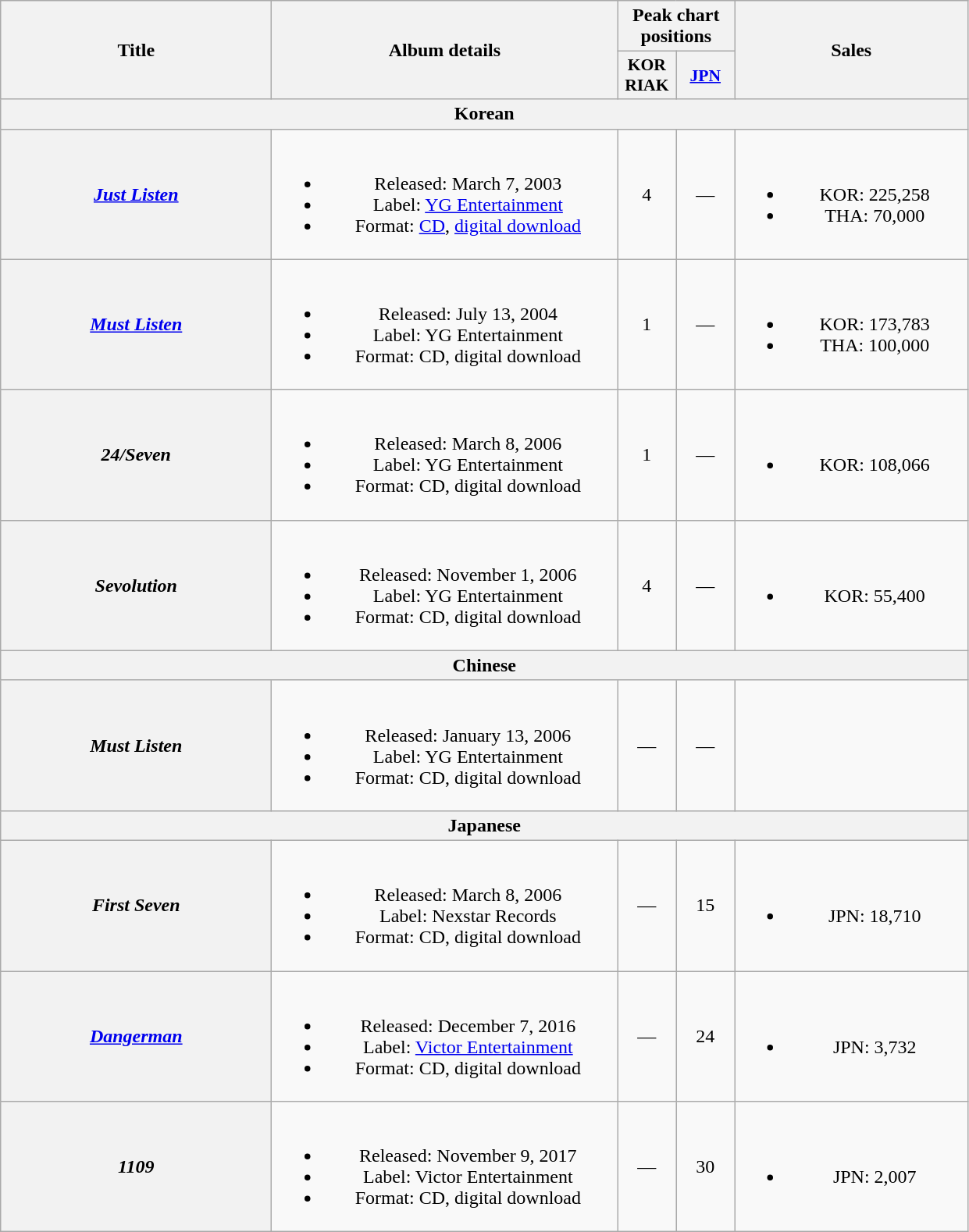<table class="wikitable plainrowheaders" style="text-align:center;" border="1">
<tr>
<th scope="col" rowspan="2" style="width:14em;">Title</th>
<th scope="col" rowspan="2" style="width:18em;">Album details</th>
<th scope="col" colspan="2">Peak chart positions</th>
<th scope="col" rowspan="2" style="width:12em;">Sales</th>
</tr>
<tr>
<th scope="col" style="width:3em;font-size:90%;">KOR RIAK<br></th>
<th scope="col" style="width:3em;font-size:90%;"><a href='#'>JPN</a><br></th>
</tr>
<tr>
<th scope="col" colspan="5">Korean</th>
</tr>
<tr>
<th scope="row"><em><a href='#'>Just Listen</a></em></th>
<td><br><ul><li>Released: March 7, 2003</li><li>Label: <a href='#'>YG Entertainment</a></li><li>Format: <a href='#'>CD</a>, <a href='#'>digital download</a></li></ul></td>
<td>4</td>
<td>—</td>
<td><br><ul><li>KOR: 225,258</li><li>THA: 70,000</li></ul></td>
</tr>
<tr>
<th scope="row"><em><a href='#'>Must Listen</a></em></th>
<td><br><ul><li>Released: July 13, 2004</li><li>Label: YG Entertainment</li><li>Format: CD, digital download</li></ul></td>
<td>1</td>
<td>—</td>
<td><br><ul><li>KOR: 173,783</li><li>THA: 100,000</li></ul></td>
</tr>
<tr>
<th scope="row"><em>24/Seven</em></th>
<td><br><ul><li>Released: March 8, 2006</li><li>Label: YG Entertainment</li><li>Format: CD, digital download</li></ul></td>
<td>1</td>
<td>—</td>
<td><br><ul><li>KOR: 108,066</li></ul></td>
</tr>
<tr>
<th scope="row"><em>Sevolution</em></th>
<td><br><ul><li>Released: November 1, 2006</li><li>Label: YG Entertainment</li><li>Format: CD, digital download</li></ul></td>
<td>4</td>
<td>—</td>
<td><br><ul><li>KOR: 55,400</li></ul></td>
</tr>
<tr>
<th scope="col" colspan="5">Chinese</th>
</tr>
<tr>
<th scope="row"><em>Must Listen</em></th>
<td><br><ul><li>Released: January 13, 2006</li><li>Label: YG Entertainment</li><li>Format: CD, digital download</li></ul></td>
<td>—</td>
<td>—</td>
<td></td>
</tr>
<tr>
<th scope="col" colspan="5">Japanese</th>
</tr>
<tr>
<th scope="row"><em>First Seven</em></th>
<td><br><ul><li>Released: March 8, 2006</li><li>Label: Nexstar Records</li><li>Format: CD, digital download</li></ul></td>
<td>—</td>
<td>15</td>
<td><br><ul><li>JPN: 18,710</li></ul></td>
</tr>
<tr>
<th scope="row"><em><a href='#'>Dangerman</a></em></th>
<td><br><ul><li>Released: December 7, 2016</li><li>Label: <a href='#'>Victor Entertainment</a></li><li>Format: CD, digital download</li></ul></td>
<td>—</td>
<td>24</td>
<td><br><ul><li>JPN: 3,732</li></ul></td>
</tr>
<tr>
<th scope="row"><em>1109</em></th>
<td><br><ul><li>Released: November 9, 2017</li><li>Label: Victor Entertainment</li><li>Format: CD, digital download</li></ul></td>
<td>—</td>
<td>30</td>
<td><br><ul><li>JPN: 2,007</li></ul></td>
</tr>
</table>
